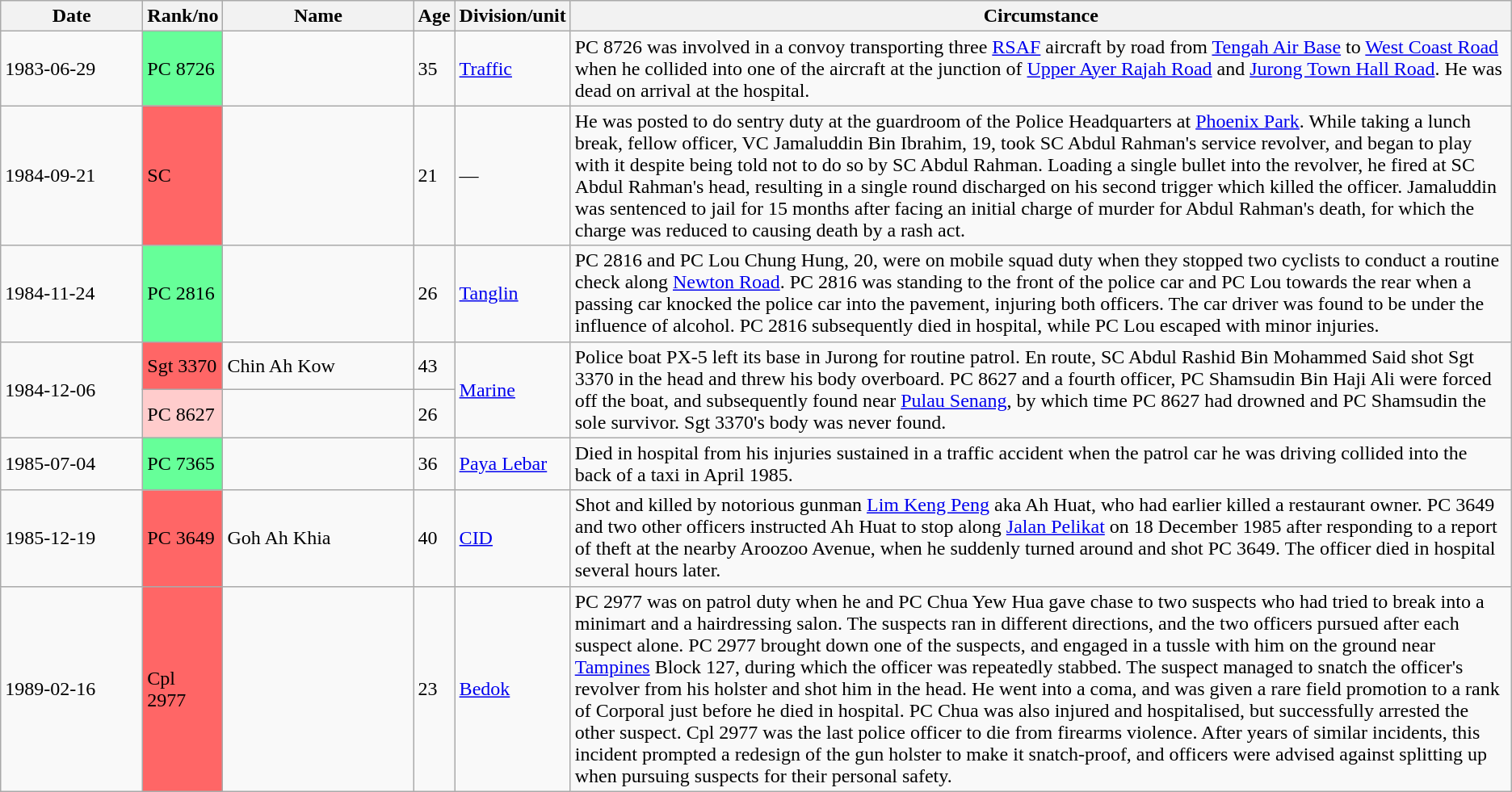<table class="wikitable sortable">
<tr>
<th width="110px">Date</th>
<th>Rank/no</th>
<th width="150px">Name</th>
<th>Age</th>
<th>Division/unit</th>
<th>Circumstance</th>
</tr>
<tr>
<td>1983-06-29</td>
<td bgcolor=66ff99>PC 8726</td>
<td></td>
<td>35</td>
<td><a href='#'>Traffic</a></td>
<td>PC 8726 was involved in a convoy transporting three <a href='#'>RSAF</a> aircraft by road from <a href='#'>Tengah Air Base</a> to <a href='#'>West Coast Road</a> when he collided into one of the aircraft at the junction of <a href='#'>Upper Ayer Rajah Road</a> and <a href='#'>Jurong Town Hall Road</a>. He was dead on arrival at the hospital.</td>
</tr>
<tr>
<td>1984-09-21</td>
<td bgcolor=ff6666>SC</td>
<td></td>
<td>21</td>
<td>—</td>
<td>He was posted to do sentry duty at the guardroom of the Police Headquarters at <a href='#'>Phoenix Park</a>. While taking a lunch break, fellow officer, VC Jamaluddin Bin Ibrahim, 19, took SC Abdul Rahman's service revolver, and began to play with it despite being told not to do so by SC Abdul Rahman. Loading a single bullet into the revolver, he fired at SC Abdul Rahman's head, resulting in a single round discharged on his second trigger which killed the officer. Jamaluddin was sentenced to jail for 15 months after facing an initial charge of murder for Abdul Rahman's death, for which the charge was reduced to causing death by a rash act.</td>
</tr>
<tr>
<td>1984-11-24</td>
<td bgcolor=66ff99>PC 2816</td>
<td></td>
<td>26</td>
<td><a href='#'>Tanglin</a></td>
<td>PC 2816 and PC Lou Chung Hung, 20, were on mobile squad duty when they stopped two cyclists to conduct a routine check along <a href='#'>Newton Road</a>. PC 2816 was standing to the front of the police car and PC Lou towards the rear when a passing car knocked the police car into the pavement, injuring both officers. The car driver was found to be under the influence of alcohol. PC 2816 subsequently died in hospital, while PC Lou escaped with minor injuries.</td>
</tr>
<tr>
<td rowspan=2>1984-12-06</td>
<td bgcolor=ff6666>Sgt 3370</td>
<td>Chin Ah Kow</td>
<td>43</td>
<td rowspan=2><a href='#'>Marine</a></td>
<td rowspan=2>Police boat PX-5 left its base in Jurong for routine patrol. En route, SC Abdul Rashid Bin Mohammed Said shot Sgt 3370 in the head and threw his body overboard. PC 8627 and a fourth officer, PC Shamsudin Bin Haji Ali were forced off the boat, and subsequently found near <a href='#'>Pulau Senang</a>, by which time PC 8627 had drowned and PC Shamsudin the sole survivor. Sgt 3370's body was never found.</td>
</tr>
<tr>
<td bgcolor=ffcccc>PC 8627</td>
<td></td>
<td>26</td>
</tr>
<tr>
<td>1985-07-04</td>
<td bgcolor=66ff99>PC 7365</td>
<td></td>
<td>36</td>
<td><a href='#'>Paya Lebar</a></td>
<td>Died in hospital from his injuries sustained in a traffic accident when the patrol car he was driving collided into the back of a taxi in April 1985.</td>
</tr>
<tr>
<td>1985-12-19</td>
<td bgcolor=ff6666>PC 3649</td>
<td>Goh Ah Khia</td>
<td>40</td>
<td><a href='#'>CID</a></td>
<td>Shot and killed by notorious gunman <a href='#'>Lim Keng Peng</a> aka Ah Huat, who had earlier killed a restaurant owner. PC 3649 and two other officers instructed Ah Huat to stop along <a href='#'>Jalan Pelikat</a> on 18 December 1985 after responding to a report of theft at the nearby Aroozoo Avenue, when he suddenly turned around and shot PC 3649. The officer died in hospital several hours later.</td>
</tr>
<tr>
<td>1989-02-16</td>
<td bgcolor=ff6666>Cpl 2977</td>
<td></td>
<td>23</td>
<td><a href='#'>Bedok</a></td>
<td>PC 2977 was on patrol duty when he and PC Chua Yew Hua gave chase to two suspects who had tried to break into a minimart and a hairdressing salon. The suspects ran in different directions, and the two officers pursued after each suspect alone. PC 2977 brought down one of the suspects, and engaged in a tussle with him on the ground near <a href='#'>Tampines</a> Block 127, during which the officer was repeatedly stabbed. The suspect managed to snatch the officer's revolver from his holster and shot him in the head. He went into a coma, and was given a rare field promotion to a rank of Corporal just before he died in hospital. PC Chua was also injured and hospitalised, but successfully arrested the other suspect. Cpl 2977 was the last police officer to die from firearms violence. After years of similar incidents, this incident prompted a redesign of the gun holster to make it snatch-proof, and officers were advised against splitting up when pursuing suspects for their personal safety.</td>
</tr>
</table>
